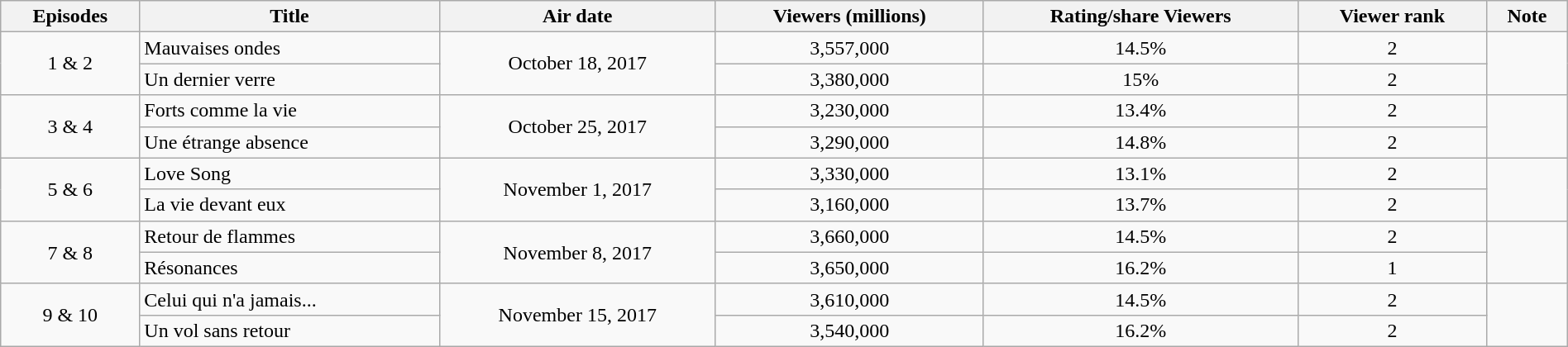<table class="wikitable sortable" style="margin:0; width:100%;">
<tr>
<th>Episodes</th>
<th>Title</th>
<th>Air date</th>
<th>Viewers (millions)</th>
<th>Rating/share Viewers</th>
<th>Viewer rank</th>
<th>Note</th>
</tr>
<tr>
<td rowspan="2" style="text-align:center;">1 & 2</td>
<td>Mauvaises ondes</td>
<td rowspan="2" style="text-align:center;">October 18, 2017</td>
<td style="text-align:center;">3,557,000</td>
<td style="text-align:center;">14.5%</td>
<td style="text-align:center;">2</td>
<td rowspan="2" style="text-align:center;"></td>
</tr>
<tr>
<td>Un dernier verre</td>
<td style="text-align:center;">3,380,000</td>
<td style="text-align:center;">15%</td>
<td style="text-align:center;">2</td>
</tr>
<tr>
<td rowspan="2" style="text-align:center;">3 & 4</td>
<td>Forts comme la vie</td>
<td rowspan="2" style="text-align:center;">October 25, 2017</td>
<td style="text-align:center;">3,230,000</td>
<td style="text-align:center;">13.4%</td>
<td style="text-align:center;">2</td>
<td rowspan="2" style="text-align:center;"></td>
</tr>
<tr>
<td>Une étrange absence</td>
<td style="text-align:center;">3,290,000</td>
<td style="text-align:center;">14.8%</td>
<td style="text-align:center;">2</td>
</tr>
<tr>
<td rowspan="2" style="text-align:center;">5 & 6</td>
<td>Love Song</td>
<td rowspan="2" style="text-align:center;">November 1, 2017</td>
<td style="text-align:center;">3,330,000</td>
<td style="text-align:center;"><span>13.1%</span></td>
<td style="text-align:center;">2</td>
<td rowspan="2" style="text-align:center;"></td>
</tr>
<tr>
<td>La vie devant eux</td>
<td style="text-align:center;"><span>3,160,000</span></td>
<td style="text-align:center;">13.7%</td>
<td style="text-align:center;">2</td>
</tr>
<tr>
<td rowspan="2" style="text-align:center;">7 & 8</td>
<td>Retour de flammes</td>
<td rowspan="2" style="text-align:center;">November 8, 2017</td>
<td style="text-align:center;"><span>3,660,000</span></td>
<td style="text-align:center;">14.5%</td>
<td style="text-align:center;">2</td>
<td rowspan="2" style="text-align:center;"></td>
</tr>
<tr>
<td>Résonances</td>
<td style="text-align:center;">3,650,000</td>
<td style="text-align:center;"><span>16.2%</span></td>
<td style="text-align:center;">1</td>
</tr>
<tr>
<td rowspan="2" style="text-align:center;">9 & 10</td>
<td>Celui qui n'a jamais...</td>
<td rowspan="2" style="text-align:center;">November 15, 2017</td>
<td style="text-align:center;">3,610,000</td>
<td style="text-align:center;">14.5%</td>
<td style="text-align:center;">2</td>
<td rowspan="2" style="text-align:center;"></td>
</tr>
<tr>
<td>Un vol sans retour</td>
<td style="text-align:center;">3,540,000</td>
<td style="text-align:center;"><span>16.2%</span></td>
<td style="text-align:center;">2</td>
</tr>
</table>
